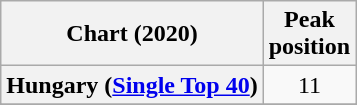<table class="wikitable sortable plainrowheaders" style="text-align:center">
<tr>
<th scope="col">Chart (2020)</th>
<th scope="col">Peak<br>position</th>
</tr>
<tr>
<th scope="row">Hungary (<a href='#'>Single Top 40</a>)</th>
<td>11</td>
</tr>
<tr>
</tr>
<tr>
</tr>
</table>
